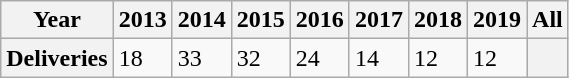<table class="wikitable">
<tr>
<th>Year</th>
<th>2013</th>
<th>2014</th>
<th>2015</th>
<th>2016</th>
<th>2017</th>
<th>2018</th>
<th>2019</th>
<th>All</th>
</tr>
<tr>
<th>Deliveries</th>
<td>18</td>
<td>33</td>
<td>32</td>
<td>24</td>
<td>14</td>
<td>12</td>
<td>12</td>
<th></th>
</tr>
</table>
